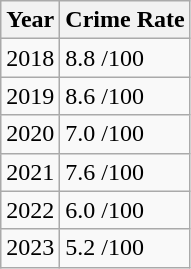<table class="wikitable">
<tr>
<th>Year</th>
<th>Crime Rate</th>
</tr>
<tr>
<td>2018</td>
<td>8.8 /100</td>
</tr>
<tr>
<td>2019</td>
<td>8.6 /100</td>
</tr>
<tr>
<td>2020</td>
<td>7.0 /100</td>
</tr>
<tr>
<td>2021</td>
<td>7.6 /100</td>
</tr>
<tr>
<td>2022</td>
<td>6.0 /100</td>
</tr>
<tr>
<td>2023</td>
<td>5.2 /100</td>
</tr>
</table>
